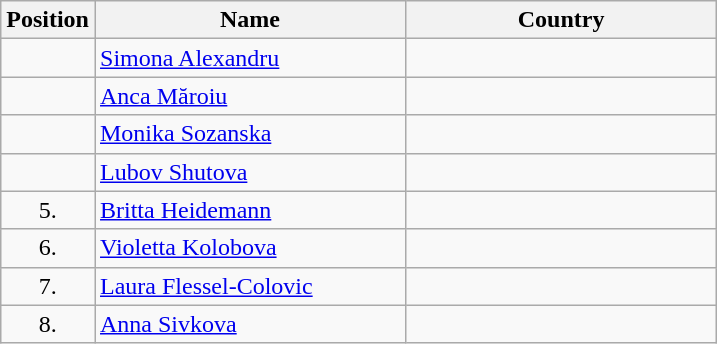<table class="wikitable">
<tr>
<th width="20">Position</th>
<th width="200">Name</th>
<th width="200">Country</th>
</tr>
<tr>
<td align="center"></td>
<td><a href='#'>Simona Alexandru</a></td>
<td></td>
</tr>
<tr>
<td align="center"></td>
<td><a href='#'>Anca Măroiu</a></td>
<td></td>
</tr>
<tr>
<td align="center"></td>
<td><a href='#'>Monika Sozanska</a></td>
<td></td>
</tr>
<tr>
<td align="center"></td>
<td><a href='#'>Lubov Shutova</a></td>
<td></td>
</tr>
<tr>
<td align="center">5.</td>
<td><a href='#'>Britta Heidemann</a></td>
<td></td>
</tr>
<tr>
<td align="center">6.</td>
<td><a href='#'>Violetta Kolobova</a></td>
<td></td>
</tr>
<tr>
<td align="center">7.</td>
<td><a href='#'>Laura Flessel-Colovic</a></td>
<td></td>
</tr>
<tr>
<td align="center">8.</td>
<td><a href='#'>Anna Sivkova</a></td>
<td></td>
</tr>
</table>
